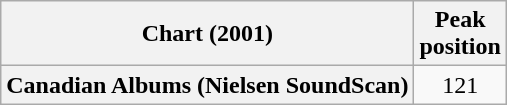<table class="wikitable plainrowheaders" style="text-align:center">
<tr>
<th scope="col">Chart (2001)</th>
<th scope="col">Peak<br>position</th>
</tr>
<tr>
<th scope="row">Canadian Albums (Nielsen SoundScan)</th>
<td>121</td>
</tr>
</table>
